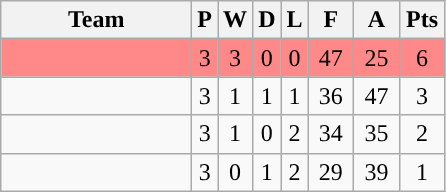<table class="wikitable" style="text-align:center;">
<tr>
<th width="120px">Team</th>
<th>P</th>
<th>W</th>
<th>D</th>
<th>L</th>
<th width="23px">F</th>
<th width="23px">A</th>
<th width="23px">Pts</th>
</tr>
<tr bgcolor="#FF8888">
<td></td>
<td>3</td>
<td>3</td>
<td>0</td>
<td>0</td>
<td>47</td>
<td>25</td>
<td>6</td>
</tr>
<tr>
<td></td>
<td>3</td>
<td>1</td>
<td>1</td>
<td>1</td>
<td>36</td>
<td>47</td>
<td>3</td>
</tr>
<tr>
<td></td>
<td>3</td>
<td>1</td>
<td>0</td>
<td>2</td>
<td>34</td>
<td>35</td>
<td>2</td>
</tr>
<tr>
<td></td>
<td>3</td>
<td>0</td>
<td>1</td>
<td>2</td>
<td>29</td>
<td>39</td>
<td>1</td>
</tr>
</table>
